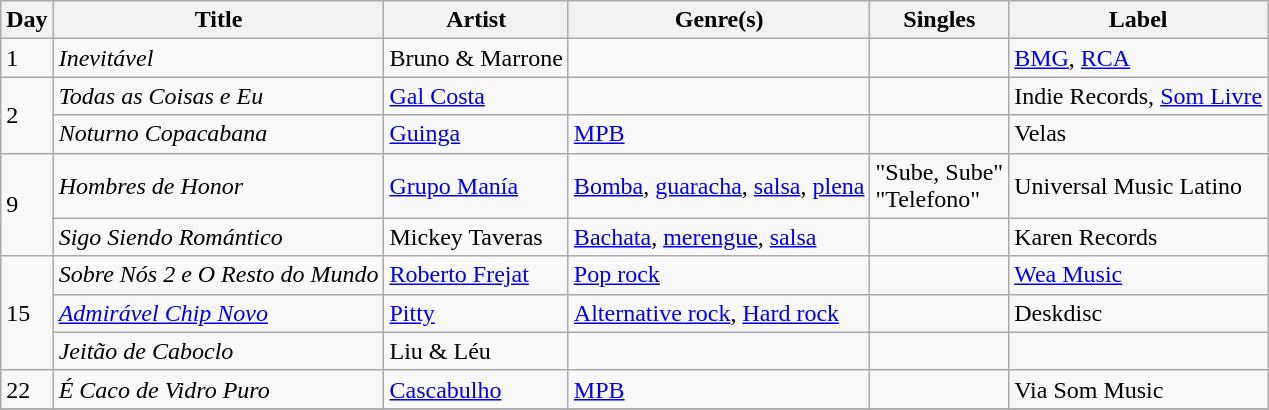<table class="wikitable sortable" style="text-align: left;">
<tr>
<th>Day</th>
<th>Title</th>
<th>Artist</th>
<th>Genre(s)</th>
<th>Singles</th>
<th>Label</th>
</tr>
<tr>
<td>1</td>
<td><em>Inevitável</em></td>
<td>Bruno & Marrone</td>
<td></td>
<td></td>
<td><a href='#'>BMG</a>, <a href='#'>RCA</a></td>
</tr>
<tr>
<td rowspan="2">2</td>
<td><em>Todas as Coisas e Eu</em></td>
<td><a href='#'>Gal Costa</a></td>
<td></td>
<td></td>
<td>Indie Records, <a href='#'>Som Livre</a></td>
</tr>
<tr>
<td><em>Noturno Copacabana</em></td>
<td><a href='#'>Guinga</a></td>
<td><a href='#'>MPB</a></td>
<td></td>
<td>Velas</td>
</tr>
<tr>
<td rowspan="2">9</td>
<td><em>Hombres de Honor</em></td>
<td><a href='#'>Grupo Manía</a></td>
<td><a href='#'>Bomba</a>, <a href='#'>guaracha</a>, <a href='#'>salsa</a>, <a href='#'>plena</a></td>
<td>"Sube, Sube"<br>"Telefono"</td>
<td>Universal Music Latino</td>
</tr>
<tr>
<td><em>Sigo Siendo Romántico</em></td>
<td>Mickey Taveras</td>
<td><a href='#'>Bachata</a>, <a href='#'>merengue</a>, <a href='#'>salsa</a></td>
<td></td>
<td>Karen Records</td>
</tr>
<tr>
<td rowspan="3">15</td>
<td><em>Sobre Nós 2 e O Resto do Mundo</em></td>
<td><a href='#'>Roberto Frejat</a></td>
<td><a href='#'>Pop rock</a></td>
<td></td>
<td><a href='#'>Wea Music</a></td>
</tr>
<tr>
<td><em><a href='#'>Admirável Chip Novo</a></em></td>
<td><a href='#'>Pitty</a></td>
<td><a href='#'>Alternative rock</a>, <a href='#'>Hard rock</a></td>
<td></td>
<td>Deskdisc</td>
</tr>
<tr>
<td><em>Jeitão de Caboclo</em></td>
<td>Liu & Léu</td>
<td></td>
<td></td>
<td></td>
</tr>
<tr>
<td>22</td>
<td><em>É Caco de Vidro Puro</em></td>
<td><a href='#'>Cascabulho</a></td>
<td><a href='#'>MPB</a></td>
<td></td>
<td>Via Som Music</td>
</tr>
<tr>
</tr>
</table>
